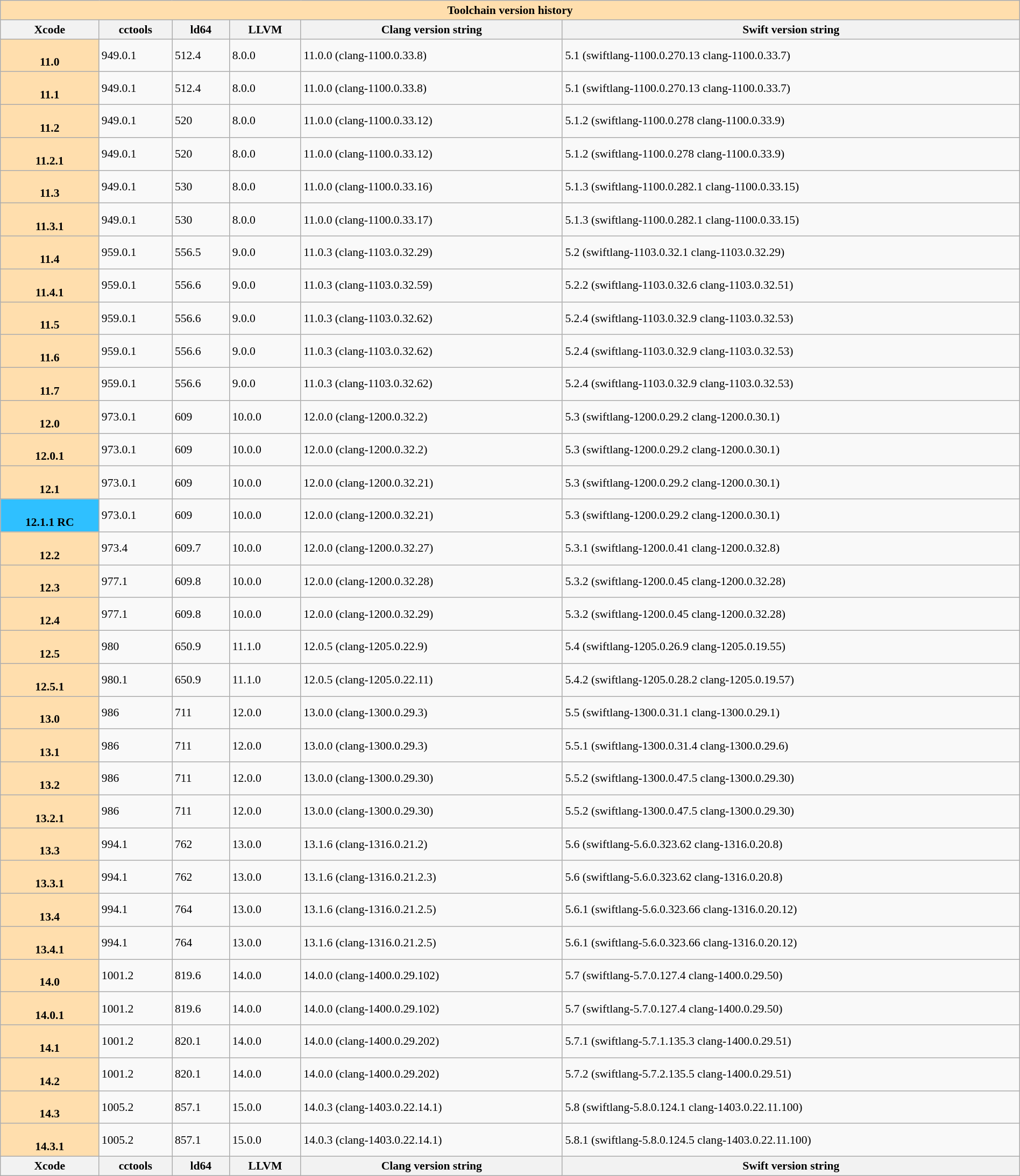<table class="wikitable collapsible collapsed" style="width:100%; font-size:90%;">
<tr>
<th style="background: #ffdead; text-align:center;" colspan="9">Toolchain version history</th>
</tr>
<tr>
<th>Xcode</th>
<th>cctools</th>
<th>ld64</th>
<th>LLVM</th>
<th>Clang version string</th>
<th>Swift version string</th>
</tr>
<tr>
<th style="background:#ffdead;"><br><strong>11.0</strong></th>
<td>949.0.1</td>
<td>512.4</td>
<td>8.0.0</td>
<td>11.0.0 (clang-1100.0.33.8)</td>
<td>5.1 (swiftlang-1100.0.270.13 clang-1100.0.33.7)</td>
</tr>
<tr>
<th style="background:#ffdead;"><br><strong>11.1</strong></th>
<td>949.0.1</td>
<td>512.4</td>
<td>8.0.0</td>
<td>11.0.0 (clang-1100.0.33.8)</td>
<td>5.1 (swiftlang-1100.0.270.13 clang-1100.0.33.7)</td>
</tr>
<tr>
<th style="background:#ffdead;"><br><strong>11.2</strong></th>
<td>949.0.1</td>
<td>520</td>
<td>8.0.0</td>
<td>11.0.0 (clang-1100.0.33.12)</td>
<td>5.1.2 (swiftlang-1100.0.278 clang-1100.0.33.9)</td>
</tr>
<tr>
<th style="background:#ffdead;"><br><strong>11.2.1</strong></th>
<td>949.0.1</td>
<td>520</td>
<td>8.0.0</td>
<td>11.0.0 (clang-1100.0.33.12)</td>
<td>5.1.2 (swiftlang-1100.0.278 clang-1100.0.33.9)</td>
</tr>
<tr>
<th style="background:#ffdead;"><br><strong>11.3</strong></th>
<td>949.0.1</td>
<td>530</td>
<td>8.0.0</td>
<td>11.0.0 (clang-1100.0.33.16)</td>
<td>5.1.3 (swiftlang-1100.0.282.1 clang-1100.0.33.15)</td>
</tr>
<tr>
<th style="background:#ffdead;"><br><strong>11.3.1</strong></th>
<td>949.0.1</td>
<td>530</td>
<td>8.0.0</td>
<td>11.0.0 (clang-1100.0.33.17)</td>
<td>5.1.3 (swiftlang-1100.0.282.1 clang-1100.0.33.15)</td>
</tr>
<tr>
<th style="background:#ffdead;"><br><strong>11.4</strong></th>
<td>959.0.1</td>
<td>556.5</td>
<td>9.0.0</td>
<td>11.0.3 (clang-1103.0.32.29)</td>
<td>5.2 (swiftlang-1103.0.32.1 clang-1103.0.32.29)</td>
</tr>
<tr>
<th style="background:#ffdead;"><br><strong>11.4.1</strong></th>
<td>959.0.1</td>
<td>556.6</td>
<td>9.0.0</td>
<td>11.0.3 (clang-1103.0.32.59)</td>
<td>5.2.2 (swiftlang-1103.0.32.6 clang-1103.0.32.51)</td>
</tr>
<tr>
<th style="background:#ffdead;"><br><strong>11.5</strong></th>
<td>959.0.1</td>
<td>556.6</td>
<td>9.0.0</td>
<td>11.0.3 (clang-1103.0.32.62)</td>
<td>5.2.4 (swiftlang-1103.0.32.9 clang-1103.0.32.53)</td>
</tr>
<tr>
<th style="background:#ffdead;"><br><strong>11.6</strong></th>
<td>959.0.1</td>
<td>556.6</td>
<td>9.0.0</td>
<td>11.0.3 (clang-1103.0.32.62)</td>
<td>5.2.4 (swiftlang-1103.0.32.9 clang-1103.0.32.53)</td>
</tr>
<tr>
<th style="background:#ffdead;"><br><strong>11.7</strong></th>
<td>959.0.1</td>
<td>556.6</td>
<td>9.0.0</td>
<td>11.0.3 (clang-1103.0.32.62)</td>
<td>5.2.4 (swiftlang-1103.0.32.9 clang-1103.0.32.53)</td>
</tr>
<tr>
<th style="background:#ffdead;"><br><strong>12.0</strong></th>
<td>973.0.1</td>
<td>609</td>
<td>10.0.0</td>
<td>12.0.0 (clang-1200.0.32.2)</td>
<td>5.3 (swiftlang-1200.0.29.2 clang-1200.0.30.1)</td>
</tr>
<tr>
<th style="background:#ffdead;"><br><strong>12.0.1</strong></th>
<td>973.0.1</td>
<td>609</td>
<td>10.0.0</td>
<td>12.0.0 (clang-1200.0.32.2)</td>
<td>5.3 (swiftlang-1200.0.29.2 clang-1200.0.30.1)</td>
</tr>
<tr>
<th style="background:#ffdead;"><br><strong>12.1</strong></th>
<td>973.0.1</td>
<td>609</td>
<td>10.0.0</td>
<td>12.0.0 (clang-1200.0.32.21)</td>
<td>5.3 (swiftlang-1200.0.29.2 clang-1200.0.30.1)</td>
</tr>
<tr>
<th style="background:#2fc0ff;"><br><strong>12.1.1 RC</strong></th>
<td>973.0.1</td>
<td>609</td>
<td>10.0.0</td>
<td>12.0.0 (clang-1200.0.32.21)</td>
<td>5.3 (swiftlang-1200.0.29.2 clang-1200.0.30.1)</td>
</tr>
<tr>
<th style="background:#ffdead;"><br><strong>12.2</strong></th>
<td>973.4</td>
<td>609.7</td>
<td>10.0.0</td>
<td>12.0.0 (clang-1200.0.32.27)</td>
<td>5.3.1 (swiftlang-1200.0.41 clang-1200.0.32.8)</td>
</tr>
<tr>
<th style="background:#ffdead;"><br><strong>12.3</strong></th>
<td>977.1</td>
<td>609.8</td>
<td>10.0.0</td>
<td>12.0.0 (clang-1200.0.32.28)</td>
<td>5.3.2 (swiftlang-1200.0.45 clang-1200.0.32.28)</td>
</tr>
<tr>
<th style="background:#ffdead;"><br><strong>12.4</strong></th>
<td>977.1</td>
<td>609.8</td>
<td>10.0.0</td>
<td>12.0.0 (clang-1200.0.32.29)</td>
<td>5.3.2 (swiftlang-1200.0.45 clang-1200.0.32.28)</td>
</tr>
<tr>
<th style="background:#ffdead;"><br><strong>12.5</strong></th>
<td>980</td>
<td>650.9</td>
<td>11.1.0</td>
<td>12.0.5 (clang-1205.0.22.9)</td>
<td>5.4 (swiftlang-1205.0.26.9 clang-1205.0.19.55)</td>
</tr>
<tr>
<th style="background:#ffdead;"><br><strong>12.5.1</strong></th>
<td>980.1</td>
<td>650.9</td>
<td>11.1.0</td>
<td>12.0.5 (clang-1205.0.22.11)</td>
<td>5.4.2 (swiftlang-1205.0.28.2 clang-1205.0.19.57)</td>
</tr>
<tr>
<th style="background:#ffdead;"><br><strong>13.0</strong></th>
<td>986</td>
<td>711</td>
<td>12.0.0</td>
<td>13.0.0 (clang-1300.0.29.3)</td>
<td>5.5 (swiftlang-1300.0.31.1 clang-1300.0.29.1)</td>
</tr>
<tr>
<th style="background:#ffdead;"><br><strong>13.1</strong></th>
<td>986</td>
<td>711</td>
<td>12.0.0</td>
<td>13.0.0 (clang-1300.0.29.3)</td>
<td>5.5.1 (swiftlang-1300.0.31.4 clang-1300.0.29.6)</td>
</tr>
<tr>
<th style="background:#ffdead;"><br><strong>13.2</strong></th>
<td>986</td>
<td>711</td>
<td>12.0.0</td>
<td>13.0.0 (clang-1300.0.29.30)</td>
<td>5.5.2 (swiftlang-1300.0.47.5 clang-1300.0.29.30)</td>
</tr>
<tr>
<th style="background:#ffdead;"><br><strong>13.2.1</strong></th>
<td>986</td>
<td>711</td>
<td>12.0.0</td>
<td>13.0.0 (clang-1300.0.29.30)</td>
<td>5.5.2 (swiftlang-1300.0.47.5 clang-1300.0.29.30)</td>
</tr>
<tr>
<th style="background:#ffdead;"><br><strong>13.3</strong></th>
<td>994.1</td>
<td>762</td>
<td>13.0.0</td>
<td>13.1.6 (clang-1316.0.21.2)</td>
<td>5.6 (swiftlang-5.6.0.323.62 clang-1316.0.20.8)</td>
</tr>
<tr>
<th style="background:#ffdead;"><br><strong>13.3.1</strong></th>
<td>994.1</td>
<td>762</td>
<td>13.0.0</td>
<td>13.1.6 (clang-1316.0.21.2.3)</td>
<td>5.6 (swiftlang-5.6.0.323.62 clang-1316.0.20.8)</td>
</tr>
<tr>
<th style="background:#ffdead;"><br><strong>13.4</strong></th>
<td>994.1</td>
<td>764</td>
<td>13.0.0</td>
<td>13.1.6 (clang-1316.0.21.2.5)</td>
<td>5.6.1 (swiftlang-5.6.0.323.66 clang-1316.0.20.12)</td>
</tr>
<tr>
<th style="background:#ffdead;"><br><strong>13.4.1</strong></th>
<td>994.1</td>
<td>764</td>
<td>13.0.0</td>
<td>13.1.6 (clang-1316.0.21.2.5)</td>
<td>5.6.1 (swiftlang-5.6.0.323.66 clang-1316.0.20.12)</td>
</tr>
<tr>
<th style="background:#ffdead;"><br><strong>14.0</strong></th>
<td>1001.2</td>
<td>819.6</td>
<td>14.0.0</td>
<td>14.0.0 (clang-1400.0.29.102)</td>
<td>5.7 (swiftlang-5.7.0.127.4 clang-1400.0.29.50)</td>
</tr>
<tr>
<th style="background:#ffdead;"><br><strong>14.0.1</strong></th>
<td>1001.2</td>
<td>819.6</td>
<td>14.0.0</td>
<td>14.0.0 (clang-1400.0.29.102)</td>
<td>5.7 (swiftlang-5.7.0.127.4 clang-1400.0.29.50)</td>
</tr>
<tr>
<th style="background:#ffdead;"><br><strong>14.1</strong></th>
<td>1001.2</td>
<td>820.1</td>
<td>14.0.0</td>
<td>14.0.0 (clang-1400.0.29.202)</td>
<td>5.7.1 (swiftlang-5.7.1.135.3 clang-1400.0.29.51)</td>
</tr>
<tr>
<th style="background:#ffdead;"><br><strong>14.2</strong></th>
<td>1001.2</td>
<td>820.1</td>
<td>14.0.0</td>
<td>14.0.0 (clang-1400.0.29.202)</td>
<td>5.7.2 (swiftlang-5.7.2.135.5 clang-1400.0.29.51)</td>
</tr>
<tr>
<th style="background:#ffdead;"><br><strong>14.3</strong></th>
<td>1005.2</td>
<td>857.1</td>
<td>15.0.0</td>
<td>14.0.3 (clang-1403.0.22.14.1)</td>
<td>5.8 (swiftlang-5.8.0.124.1 clang-1403.0.22.11.100)</td>
</tr>
<tr>
<th style="background:#ffdead;"><br><strong>14.3.1</strong></th>
<td>1005.2</td>
<td>857.1</td>
<td>15.0.0</td>
<td>14.0.3 (clang-1403.0.22.14.1)</td>
<td>5.8.1 (swiftlang-5.8.0.124.5 clang-1403.0.22.11.100)</td>
</tr>
<tr>
<th>Xcode</th>
<th>cctools</th>
<th>ld64</th>
<th>LLVM</th>
<th>Clang version string</th>
<th>Swift version string</th>
</tr>
</table>
